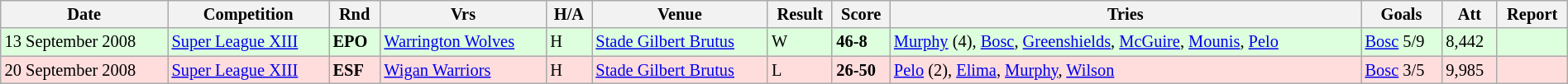<table class="wikitable"  style="font-size:85%; width:100%;">
<tr>
<th>Date</th>
<th>Competition</th>
<th>Rnd</th>
<th>Vrs</th>
<th>H/A</th>
<th>Venue</th>
<th>Result</th>
<th>Score</th>
<th>Tries</th>
<th>Goals</th>
<th>Att</th>
<th>Report</th>
</tr>
<tr style="background:#ddffdd;" width=20 | >
<td>13 September 2008</td>
<td><a href='#'>Super League XIII</a></td>
<td><strong>EPO</strong></td>
<td><a href='#'>Warrington Wolves</a></td>
<td>H</td>
<td><a href='#'>Stade Gilbert Brutus</a></td>
<td>W</td>
<td><strong>46-8</strong></td>
<td><a href='#'>Murphy</a> (4), <a href='#'>Bosc</a>, <a href='#'>Greenshields</a>, <a href='#'>McGuire</a>, <a href='#'>Mounis</a>, <a href='#'>Pelo</a></td>
<td><a href='#'>Bosc</a> 5/9</td>
<td>8,442</td>
<td></td>
</tr>
<tr style="background:#ffdddd;" width=20 | >
<td>20 September 2008</td>
<td><a href='#'>Super League XIII</a></td>
<td><strong>ESF</strong></td>
<td><a href='#'>Wigan Warriors</a></td>
<td>H</td>
<td><a href='#'>Stade Gilbert Brutus</a></td>
<td>L</td>
<td><strong>26-50</strong></td>
<td><a href='#'>Pelo</a> (2), <a href='#'>Elima</a>, <a href='#'>Murphy</a>, <a href='#'>Wilson</a></td>
<td><a href='#'>Bosc</a> 3/5</td>
<td>9,985</td>
<td></td>
</tr>
</table>
